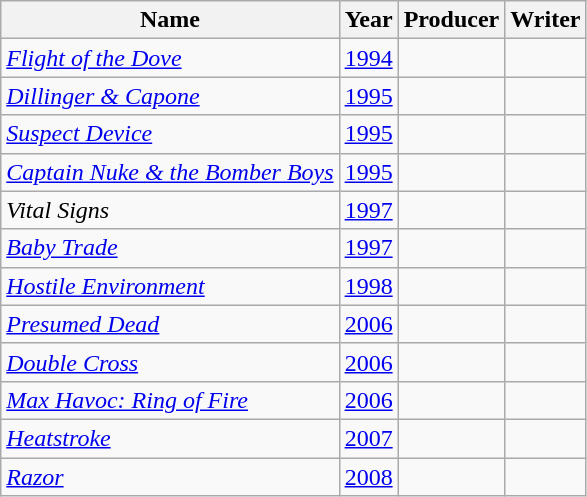<table class="wikitable sortable">
<tr>
<th>Name</th>
<th>Year</th>
<th>Producer</th>
<th>Writer</th>
</tr>
<tr>
<td><em><a href='#'>Flight of the Dove</a></em></td>
<td><a href='#'>1994</a></td>
<td align="center"></td>
<td align="center"></td>
</tr>
<tr>
<td><em><a href='#'>Dillinger & Capone</a></em></td>
<td><a href='#'>1995</a></td>
<td align="center"></td>
<td align="center"></td>
</tr>
<tr>
<td><em><a href='#'>Suspect Device</a></em></td>
<td><a href='#'>1995</a></td>
<td align="center"></td>
<td align="center"></td>
</tr>
<tr>
<td><em><a href='#'>Captain Nuke & the Bomber Boys</a></em></td>
<td><a href='#'>1995</a></td>
<td align="center"></td>
<td align="center"></td>
</tr>
<tr>
<td><em>Vital Signs</em></td>
<td><a href='#'>1997</a></td>
<td align="center"></td>
<td align="center"></td>
</tr>
<tr>
<td><em><a href='#'>Baby Trade</a></em></td>
<td><a href='#'>1997</a></td>
<td align="center"></td>
<td align="center"></td>
</tr>
<tr>
<td><em><a href='#'>Hostile Environment</a></em></td>
<td><a href='#'>1998</a></td>
<td align="center"></td>
<td align="center"></td>
</tr>
<tr>
<td><em><a href='#'>Presumed Dead</a></em></td>
<td><a href='#'>2006</a></td>
<td align="center"></td>
<td align="center"></td>
</tr>
<tr>
<td><em><a href='#'>Double Cross</a></em></td>
<td><a href='#'>2006</a></td>
<td align="center"></td>
<td align="center"></td>
</tr>
<tr>
<td><em><a href='#'>Max Havoc: Ring of Fire</a></em></td>
<td><a href='#'>2006</a></td>
<td align="center"></td>
<td align="center"></td>
</tr>
<tr>
<td><em><a href='#'>Heatstroke</a></em></td>
<td><a href='#'>2007</a></td>
<td align="center"></td>
<td align="center"></td>
</tr>
<tr>
<td><em><a href='#'>Razor</a></em></td>
<td><a href='#'>2008</a></td>
<td align="center"></td>
<td align="center"></td>
</tr>
</table>
